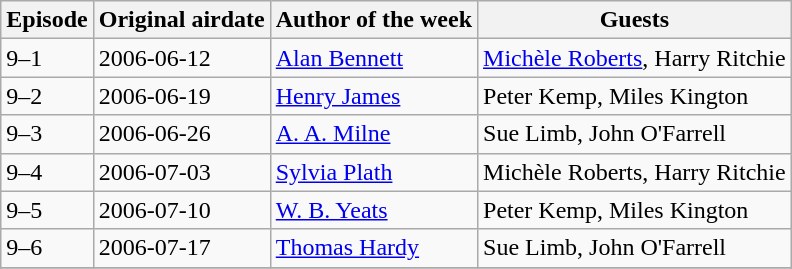<table class="wikitable">
<tr>
<th>Episode</th>
<th>Original airdate</th>
<th>Author of the week</th>
<th>Guests</th>
</tr>
<tr>
<td>9–1</td>
<td>2006-06-12</td>
<td><a href='#'>Alan Bennett</a></td>
<td><a href='#'>Michèle Roberts</a>, Harry Ritchie</td>
</tr>
<tr>
<td>9–2</td>
<td>2006-06-19</td>
<td><a href='#'>Henry James</a></td>
<td>Peter Kemp, Miles Kington</td>
</tr>
<tr>
<td>9–3</td>
<td>2006-06-26</td>
<td><a href='#'>A. A. Milne</a></td>
<td>Sue Limb, John O'Farrell</td>
</tr>
<tr>
<td>9–4</td>
<td>2006-07-03</td>
<td><a href='#'>Sylvia Plath</a></td>
<td>Michèle Roberts, Harry Ritchie</td>
</tr>
<tr>
<td>9–5</td>
<td>2006-07-10</td>
<td><a href='#'>W. B. Yeats</a></td>
<td>Peter Kemp, Miles Kington</td>
</tr>
<tr>
<td>9–6</td>
<td>2006-07-17</td>
<td><a href='#'>Thomas Hardy</a></td>
<td>Sue Limb, John O'Farrell</td>
</tr>
<tr>
</tr>
</table>
